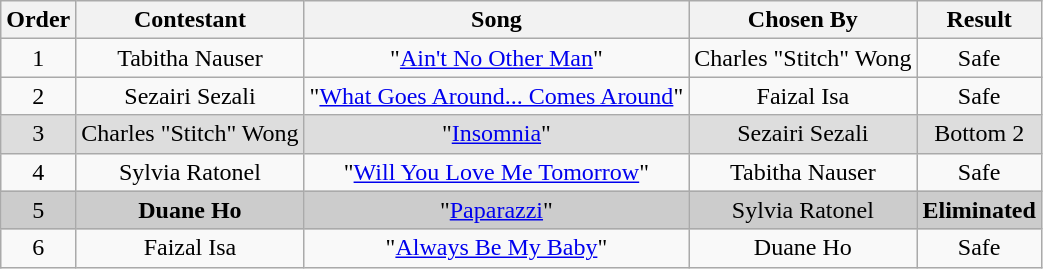<table class="wikitable plainrowheaders" style="text-align:center;">
<tr>
<th scope="col">Order</th>
<th scope="col">Contestant</th>
<th scope="col">Song</th>
<th scope="col">Chosen By</th>
<th scope="col">Result</th>
</tr>
<tr>
<td>1</td>
<td>Tabitha Nauser</td>
<td>"<a href='#'>Ain't No Other Man</a>"</td>
<td>Charles "Stitch" Wong</td>
<td>Safe</td>
</tr>
<tr>
<td>2</td>
<td>Sezairi Sezali</td>
<td>"<a href='#'>What Goes Around... Comes Around</a>"</td>
<td>Faizal Isa</td>
<td>Safe</td>
</tr>
<tr style="background:#ddd;">
<td>3</td>
<td>Charles "Stitch" Wong</td>
<td>"<a href='#'>Insomnia</a>"</td>
<td>Sezairi Sezali</td>
<td>Bottom 2</td>
</tr>
<tr>
<td>4</td>
<td>Sylvia Ratonel</td>
<td>"<a href='#'>Will You Love Me Tomorrow</a>"</td>
<td>Tabitha Nauser</td>
<td>Safe</td>
</tr>
<tr style="background:#ccc;">
<td>5</td>
<td><strong>Duane Ho</strong></td>
<td>"<a href='#'>Paparazzi</a>"</td>
<td>Sylvia Ratonel</td>
<td><strong>Eliminated</strong></td>
</tr>
<tr>
<td>6</td>
<td>Faizal Isa</td>
<td>"<a href='#'>Always Be My Baby</a>"</td>
<td>Duane Ho</td>
<td>Safe</td>
</tr>
</table>
